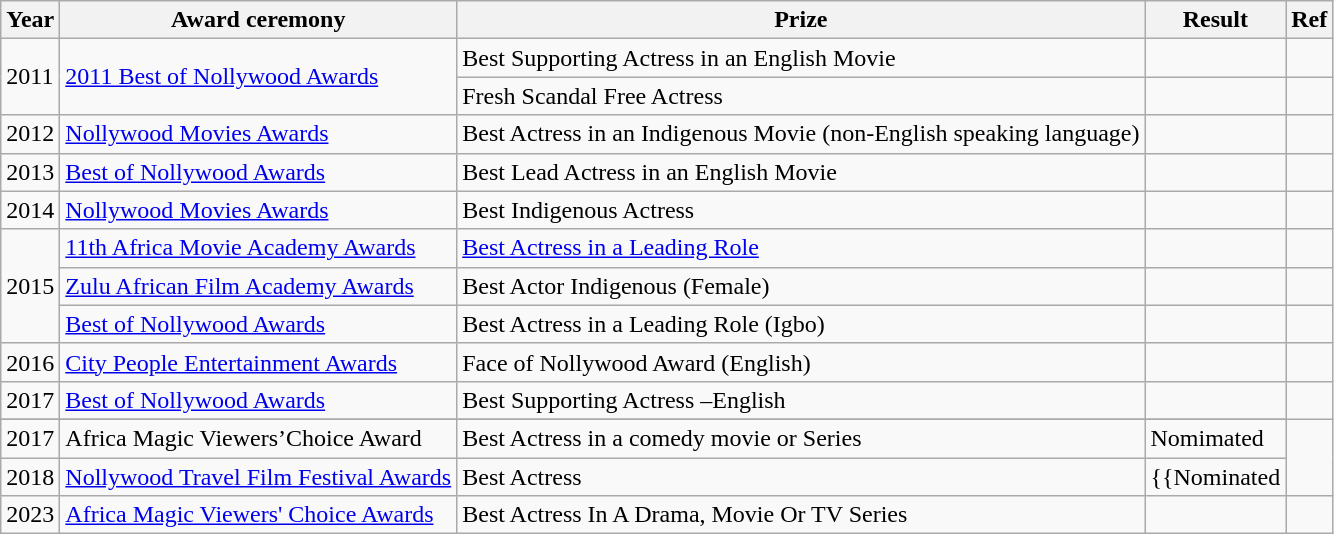<table class ="wikitable">
<tr>
<th>Year</th>
<th>Award ceremony</th>
<th>Prize</th>
<th>Result</th>
<th>Ref</th>
</tr>
<tr>
<td rowspan="2">2011</td>
<td rowspan="2"><a href='#'>2011 Best of Nollywood Awards</a></td>
<td>Best Supporting Actress in an English Movie</td>
<td></td>
<td></td>
</tr>
<tr>
<td>Fresh Scandal Free Actress</td>
<td></td>
<td></td>
</tr>
<tr>
<td>2012</td>
<td><a href='#'>Nollywood Movies Awards</a></td>
<td>Best Actress in an Indigenous Movie (non-English speaking language)</td>
<td></td>
<td></td>
</tr>
<tr>
<td>2013</td>
<td><a href='#'>Best of Nollywood Awards</a></td>
<td>Best Lead Actress in an English Movie</td>
<td></td>
<td></td>
</tr>
<tr>
<td>2014</td>
<td><a href='#'>Nollywood Movies Awards</a></td>
<td>Best Indigenous Actress</td>
<td></td>
<td></td>
</tr>
<tr>
<td rowspan="3">2015</td>
<td><a href='#'>11th Africa Movie Academy Awards</a></td>
<td><a href='#'>Best Actress in a Leading Role</a></td>
<td></td>
<td></td>
</tr>
<tr>
<td><a href='#'>Zulu African Film Academy Awards</a></td>
<td>Best Actor Indigenous (Female)</td>
<td></td>
<td></td>
</tr>
<tr>
<td><a href='#'>Best of Nollywood Awards</a></td>
<td>Best Actress in a Leading Role (Igbo)</td>
<td></td>
<td></td>
</tr>
<tr>
<td>2016</td>
<td><a href='#'>City People Entertainment Awards</a></td>
<td>Face of Nollywood Award (English)</td>
<td></td>
<td></td>
</tr>
<tr>
<td>2017</td>
<td><a href='#'>Best of Nollywood Awards</a></td>
<td>Best Supporting Actress –English</td>
<td></td>
<td></td>
</tr>
<tr>
</tr>
<tr>
<td>2017</td>
<td>Africa Magic Viewers’Choice Award</td>
<td>Best Actress in a comedy movie or Series</td>
<td>Nomimated</td>
</tr>
<tr>
<td>2018</td>
<td><a href='#'>Nollywood Travel Film Festival Awards</a></td>
<td>Best Actress</td>
<td>{{Nominated</td>
</tr>
<tr>
<td>2023</td>
<td><a href='#'>Africa Magic Viewers' Choice Awards</a></td>
<td>Best Actress In A Drama, Movie Or TV Series</td>
<td></td>
<td></td>
</tr>
</table>
